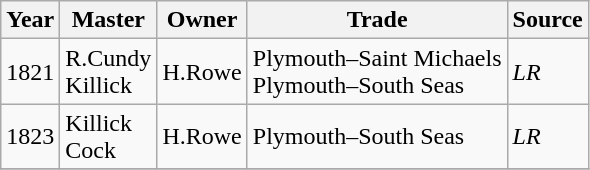<table class="wikitable">
<tr>
<th>Year</th>
<th>Master</th>
<th>Owner</th>
<th>Trade</th>
<th>Source</th>
</tr>
<tr>
<td>1821</td>
<td>R.Cundy<br>Killick</td>
<td>H.Rowe</td>
<td>Plymouth–Saint Michaels<br>Plymouth–South Seas</td>
<td><em>LR</em></td>
</tr>
<tr>
<td>1823</td>
<td>Killick<br>Cock</td>
<td>H.Rowe</td>
<td>Plymouth–South Seas</td>
<td><em>LR</em></td>
</tr>
<tr>
</tr>
</table>
